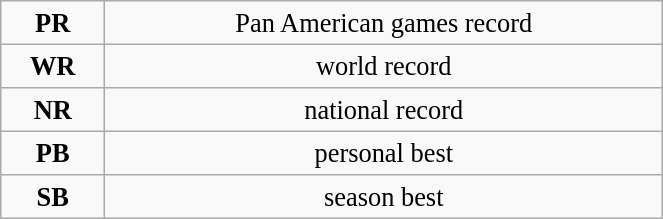<table class="wikitable" style=" text-align:center; font-size:110%;" width="35%">
<tr>
<td><strong>PR</strong></td>
<td>Pan American games record</td>
</tr>
<tr>
<td><strong>WR</strong></td>
<td>world record</td>
</tr>
<tr>
<td><strong>NR</strong></td>
<td>national record</td>
</tr>
<tr>
<td><strong>PB</strong></td>
<td>personal best</td>
</tr>
<tr>
<td><strong>SB</strong></td>
<td>season best</td>
</tr>
</table>
